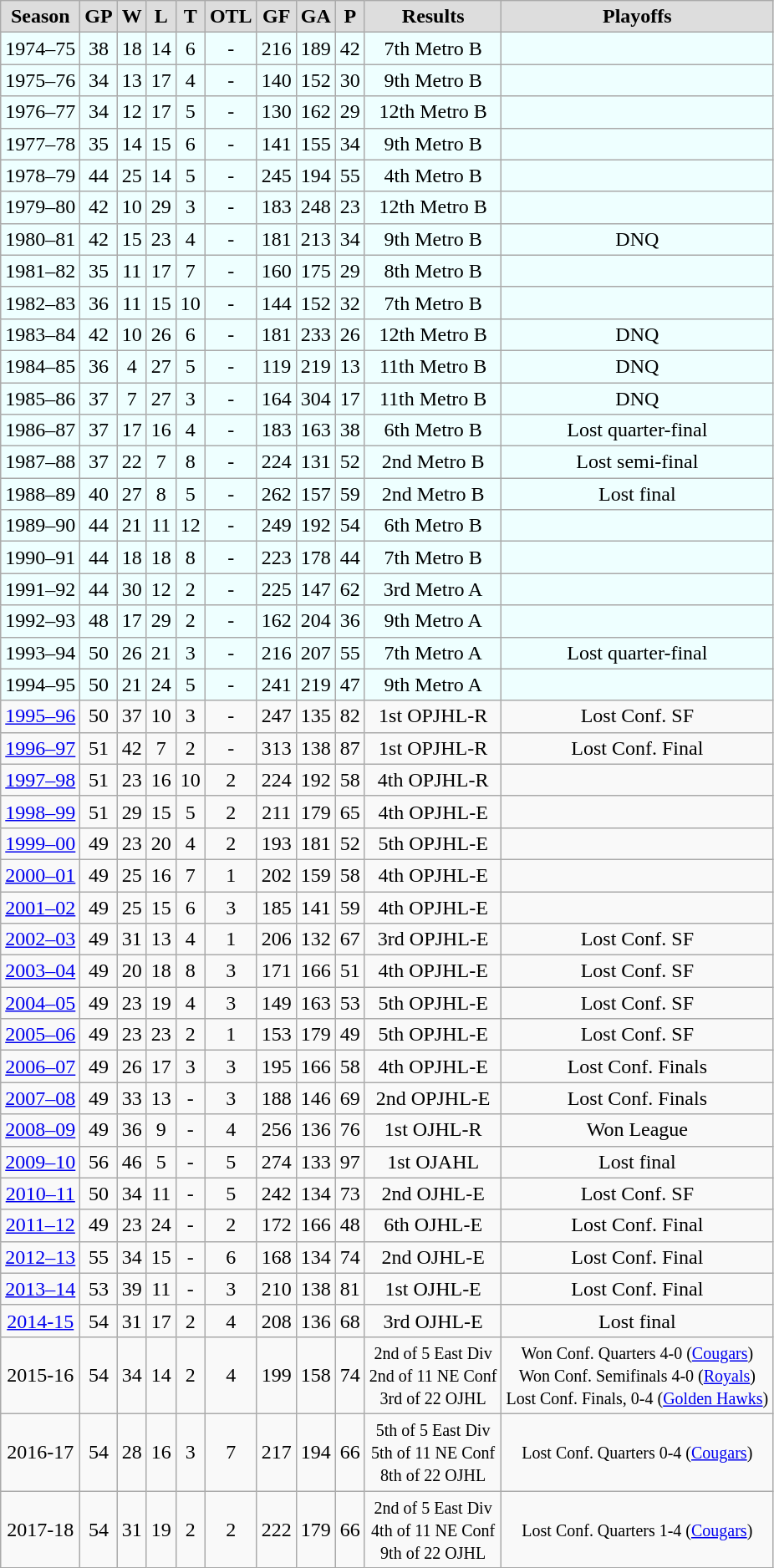<table class="wikitable">
<tr align="center"  bgcolor="#dddddd">
<td><strong>Season</strong></td>
<td><strong>GP</strong></td>
<td><strong>W</strong></td>
<td><strong>L</strong></td>
<td><strong>T</strong></td>
<td><strong>OTL</strong></td>
<td><strong>GF</strong></td>
<td><strong>GA</strong></td>
<td><strong>P</strong></td>
<td><strong>Results</strong></td>
<td><strong>Playoffs</strong></td>
</tr>
<tr align="center" bgcolor="#EEFFFF">
<td>1974–75</td>
<td>38</td>
<td>18</td>
<td>14</td>
<td>6</td>
<td>-</td>
<td>216</td>
<td>189</td>
<td>42</td>
<td>7th Metro B</td>
<td></td>
</tr>
<tr align="center" bgcolor="#EEFFFF">
<td>1975–76</td>
<td>34</td>
<td>13</td>
<td>17</td>
<td>4</td>
<td>-</td>
<td>140</td>
<td>152</td>
<td>30</td>
<td>9th Metro B</td>
<td></td>
</tr>
<tr align="center" bgcolor="#EEFFFF">
<td>1976–77</td>
<td>34</td>
<td>12</td>
<td>17</td>
<td>5</td>
<td>-</td>
<td>130</td>
<td>162</td>
<td>29</td>
<td>12th Metro B</td>
<td></td>
</tr>
<tr align="center" bgcolor="#EEFFFF">
<td>1977–78</td>
<td>35</td>
<td>14</td>
<td>15</td>
<td>6</td>
<td>-</td>
<td>141</td>
<td>155</td>
<td>34</td>
<td>9th Metro B</td>
<td></td>
</tr>
<tr align="center" bgcolor="#EEFFFF">
<td>1978–79</td>
<td>44</td>
<td>25</td>
<td>14</td>
<td>5</td>
<td>-</td>
<td>245</td>
<td>194</td>
<td>55</td>
<td>4th Metro B</td>
<td></td>
</tr>
<tr align="center" bgcolor="#EEFFFF">
<td>1979–80</td>
<td>42</td>
<td>10</td>
<td>29</td>
<td>3</td>
<td>-</td>
<td>183</td>
<td>248</td>
<td>23</td>
<td>12th Metro B</td>
<td></td>
</tr>
<tr align="center" bgcolor="#EEFFFF">
<td>1980–81</td>
<td>42</td>
<td>15</td>
<td>23</td>
<td>4</td>
<td>-</td>
<td>181</td>
<td>213</td>
<td>34</td>
<td>9th Metro B</td>
<td>DNQ</td>
</tr>
<tr align="center" bgcolor="#EEFFFF">
<td>1981–82</td>
<td>35</td>
<td>11</td>
<td>17</td>
<td>7</td>
<td>-</td>
<td>160</td>
<td>175</td>
<td>29</td>
<td>8th Metro B</td>
<td></td>
</tr>
<tr align="center" bgcolor="#EEFFFF">
<td>1982–83</td>
<td>36</td>
<td>11</td>
<td>15</td>
<td>10</td>
<td>-</td>
<td>144</td>
<td>152</td>
<td>32</td>
<td>7th Metro B</td>
<td></td>
</tr>
<tr align="center" bgcolor="#EEFFFF">
<td>1983–84</td>
<td>42</td>
<td>10</td>
<td>26</td>
<td>6</td>
<td>-</td>
<td>181</td>
<td>233</td>
<td>26</td>
<td>12th Metro B</td>
<td>DNQ</td>
</tr>
<tr align="center" bgcolor="#EEFFFF">
<td>1984–85</td>
<td>36</td>
<td>4</td>
<td>27</td>
<td>5</td>
<td>-</td>
<td>119</td>
<td>219</td>
<td>13</td>
<td>11th Metro B</td>
<td>DNQ</td>
</tr>
<tr align="center" bgcolor="#EEFFFF">
<td>1985–86</td>
<td>37</td>
<td>7</td>
<td>27</td>
<td>3</td>
<td>-</td>
<td>164</td>
<td>304</td>
<td>17</td>
<td>11th Metro B</td>
<td>DNQ</td>
</tr>
<tr align="center" bgcolor="#EEFFFF">
<td>1986–87</td>
<td>37</td>
<td>17</td>
<td>16</td>
<td>4</td>
<td>-</td>
<td>183</td>
<td>163</td>
<td>38</td>
<td>6th Metro B</td>
<td>Lost quarter-final</td>
</tr>
<tr align="center" bgcolor="#EEFFFF">
<td>1987–88</td>
<td>37</td>
<td>22</td>
<td>7</td>
<td>8</td>
<td>-</td>
<td>224</td>
<td>131</td>
<td>52</td>
<td>2nd Metro B</td>
<td>Lost semi-final</td>
</tr>
<tr align="center" bgcolor="#EEFFFF">
<td>1988–89</td>
<td>40</td>
<td>27</td>
<td>8</td>
<td>5</td>
<td>-</td>
<td>262</td>
<td>157</td>
<td>59</td>
<td>2nd Metro B</td>
<td>Lost final</td>
</tr>
<tr align="center" bgcolor="#EEFFFF">
<td>1989–90</td>
<td>44</td>
<td>21</td>
<td>11</td>
<td>12</td>
<td>-</td>
<td>249</td>
<td>192</td>
<td>54</td>
<td>6th Metro B</td>
<td></td>
</tr>
<tr align="center" bgcolor="#EEFFFF">
<td>1990–91</td>
<td>44</td>
<td>18</td>
<td>18</td>
<td>8</td>
<td>-</td>
<td>223</td>
<td>178</td>
<td>44</td>
<td>7th Metro B</td>
<td></td>
</tr>
<tr align="center" bgcolor="#EEFFFF">
<td>1991–92</td>
<td>44</td>
<td>30</td>
<td>12</td>
<td>2</td>
<td>-</td>
<td>225</td>
<td>147</td>
<td>62</td>
<td>3rd Metro A</td>
<td></td>
</tr>
<tr align="center" bgcolor="#EEFFFF">
<td>1992–93</td>
<td>48</td>
<td>17</td>
<td>29</td>
<td>2</td>
<td>-</td>
<td>162</td>
<td>204</td>
<td>36</td>
<td>9th Metro A</td>
<td></td>
</tr>
<tr align="center" bgcolor="#EEFFFF">
<td>1993–94</td>
<td>50</td>
<td>26</td>
<td>21</td>
<td>3</td>
<td>-</td>
<td>216</td>
<td>207</td>
<td>55</td>
<td>7th Metro A</td>
<td>Lost quarter-final</td>
</tr>
<tr align="center" bgcolor="#EEFFFF">
<td>1994–95</td>
<td>50</td>
<td>21</td>
<td>24</td>
<td>5</td>
<td>-</td>
<td>241</td>
<td>219</td>
<td>47</td>
<td>9th Metro A</td>
<td></td>
</tr>
<tr align="center">
<td><a href='#'>1995–96</a></td>
<td>50</td>
<td>37</td>
<td>10</td>
<td>3</td>
<td>-</td>
<td>247</td>
<td>135</td>
<td>82</td>
<td>1st OPJHL-R</td>
<td>Lost Conf. SF</td>
</tr>
<tr align="center">
<td><a href='#'>1996–97</a></td>
<td>51</td>
<td>42</td>
<td>7</td>
<td>2</td>
<td>-</td>
<td>313</td>
<td>138</td>
<td>87</td>
<td>1st OPJHL-R</td>
<td>Lost Conf. Final</td>
</tr>
<tr align="center">
<td><a href='#'>1997–98</a></td>
<td>51</td>
<td>23</td>
<td>16</td>
<td>10</td>
<td>2</td>
<td>224</td>
<td>192</td>
<td>58</td>
<td>4th OPJHL-R</td>
<td></td>
</tr>
<tr align="center">
<td><a href='#'>1998–99</a></td>
<td>51</td>
<td>29</td>
<td>15</td>
<td>5</td>
<td>2</td>
<td>211</td>
<td>179</td>
<td>65</td>
<td>4th OPJHL-E</td>
<td></td>
</tr>
<tr align="center">
<td><a href='#'>1999–00</a></td>
<td>49</td>
<td>23</td>
<td>20</td>
<td>4</td>
<td>2</td>
<td>193</td>
<td>181</td>
<td>52</td>
<td>5th OPJHL-E</td>
<td></td>
</tr>
<tr align="center">
<td><a href='#'>2000–01</a></td>
<td>49</td>
<td>25</td>
<td>16</td>
<td>7</td>
<td>1</td>
<td>202</td>
<td>159</td>
<td>58</td>
<td>4th OPJHL-E</td>
<td></td>
</tr>
<tr align="center">
<td><a href='#'>2001–02</a></td>
<td>49</td>
<td>25</td>
<td>15</td>
<td>6</td>
<td>3</td>
<td>185</td>
<td>141</td>
<td>59</td>
<td>4th OPJHL-E</td>
<td></td>
</tr>
<tr align="center">
<td><a href='#'>2002–03</a></td>
<td>49</td>
<td>31</td>
<td>13</td>
<td>4</td>
<td>1</td>
<td>206</td>
<td>132</td>
<td>67</td>
<td>3rd OPJHL-E</td>
<td>Lost Conf. SF</td>
</tr>
<tr align="center">
<td><a href='#'>2003–04</a></td>
<td>49</td>
<td>20</td>
<td>18</td>
<td>8</td>
<td>3</td>
<td>171</td>
<td>166</td>
<td>51</td>
<td>4th OPJHL-E</td>
<td>Lost Conf. SF</td>
</tr>
<tr align="center">
<td><a href='#'>2004–05</a></td>
<td>49</td>
<td>23</td>
<td>19</td>
<td>4</td>
<td>3</td>
<td>149</td>
<td>163</td>
<td>53</td>
<td>5th OPJHL-E</td>
<td>Lost Conf. SF</td>
</tr>
<tr align="center">
<td><a href='#'>2005–06</a></td>
<td>49</td>
<td>23</td>
<td>23</td>
<td>2</td>
<td>1</td>
<td>153</td>
<td>179</td>
<td>49</td>
<td>5th OPJHL-E</td>
<td>Lost Conf. SF</td>
</tr>
<tr align="center">
<td><a href='#'>2006–07</a></td>
<td>49</td>
<td>26</td>
<td>17</td>
<td>3</td>
<td>3</td>
<td>195</td>
<td>166</td>
<td>58</td>
<td>4th OPJHL-E</td>
<td>Lost Conf. Finals</td>
</tr>
<tr align="center">
<td><a href='#'>2007–08</a></td>
<td>49</td>
<td>33</td>
<td>13</td>
<td>-</td>
<td>3</td>
<td>188</td>
<td>146</td>
<td>69</td>
<td>2nd OPJHL-E</td>
<td>Lost Conf. Finals</td>
</tr>
<tr align="center">
<td><a href='#'>2008–09</a></td>
<td>49</td>
<td>36</td>
<td>9</td>
<td>-</td>
<td>4</td>
<td>256</td>
<td>136</td>
<td>76</td>
<td>1st OJHL-R</td>
<td>Won League</td>
</tr>
<tr align="center">
<td><a href='#'>2009–10</a></td>
<td>56</td>
<td>46</td>
<td>5</td>
<td>-</td>
<td>5</td>
<td>274</td>
<td>133</td>
<td>97</td>
<td>1st OJAHL</td>
<td>Lost final</td>
</tr>
<tr align="center">
<td><a href='#'>2010–11</a></td>
<td>50</td>
<td>34</td>
<td>11</td>
<td>-</td>
<td>5</td>
<td>242</td>
<td>134</td>
<td>73</td>
<td>2nd OJHL-E</td>
<td>Lost Conf. SF</td>
</tr>
<tr align="center">
<td><a href='#'>2011–12</a></td>
<td>49</td>
<td>23</td>
<td>24</td>
<td>-</td>
<td>2</td>
<td>172</td>
<td>166</td>
<td>48</td>
<td>6th OJHL-E</td>
<td>Lost Conf. Final</td>
</tr>
<tr align="center">
<td><a href='#'>2012–13</a></td>
<td>55</td>
<td>34</td>
<td>15</td>
<td>-</td>
<td>6</td>
<td>168</td>
<td>134</td>
<td>74</td>
<td>2nd OJHL-E</td>
<td>Lost Conf. Final</td>
</tr>
<tr align="center">
<td><a href='#'>2013–14</a></td>
<td>53</td>
<td>39</td>
<td>11</td>
<td>-</td>
<td>3</td>
<td>210</td>
<td>138</td>
<td>81</td>
<td>1st OJHL-E</td>
<td>Lost Conf. Final</td>
</tr>
<tr align="center">
<td><a href='#'>2014-15</a></td>
<td>54</td>
<td>31</td>
<td>17</td>
<td>2</td>
<td>4</td>
<td>208</td>
<td>136</td>
<td>68</td>
<td>3rd OJHL-E</td>
<td>Lost final</td>
</tr>
<tr align="center">
<td>2015-16</td>
<td>54</td>
<td>34</td>
<td>14</td>
<td>2</td>
<td>4</td>
<td>199</td>
<td>158</td>
<td>74</td>
<td><small>2nd of 5 East Div<br>2nd of 11 NE Conf<br>3rd of 22 OJHL</small></td>
<td><small>Won Conf. Quarters 4-0 (<a href='#'>Cougars</a>)<br>Won Conf. Semifinals 4-0 (<a href='#'>Royals</a>)<br>Lost Conf. Finals, 0-4 (<a href='#'>Golden Hawks</a>)</small></td>
</tr>
<tr align="center">
<td>2016-17</td>
<td>54</td>
<td>28</td>
<td>16</td>
<td>3</td>
<td>7</td>
<td>217</td>
<td>194</td>
<td>66</td>
<td><small>5th of 5 East Div<br>5th of 11 NE Conf<br>8th of 22 OJHL</small></td>
<td><small>Lost Conf. Quarters 0-4 (<a href='#'>Cougars</a>)</small></td>
</tr>
<tr align="center">
<td>2017-18</td>
<td>54</td>
<td>31</td>
<td>19</td>
<td>2</td>
<td>2</td>
<td>222</td>
<td>179</td>
<td>66</td>
<td><small>2nd of 5 East Div<br>4th of 11 NE Conf<br>9th of 22 OJHL</small></td>
<td><small>Lost Conf. Quarters 1-4 (<a href='#'>Cougars</a>)</small></td>
</tr>
</table>
